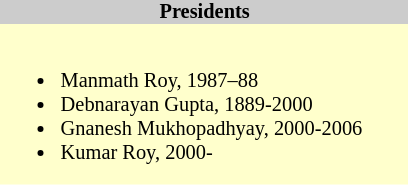<table class="toccolours" style="float:right; margin-right:1em; font-size:85%; background:#ffc; color:black; width:20em; max-width:25%;" cellspacing="0" cellpadding="0">
<tr>
<th style="background:#ccc;">Presidents</th>
</tr>
<tr>
<td style="text-align: left;"><br><ul><li>Manmath Roy, 1987–88</li><li>Debnarayan Gupta, 1889-2000</li><li>Gnanesh Mukhopadhyay, 2000-2006</li><li>Kumar Roy, 2000-</li></ul></td>
</tr>
</table>
